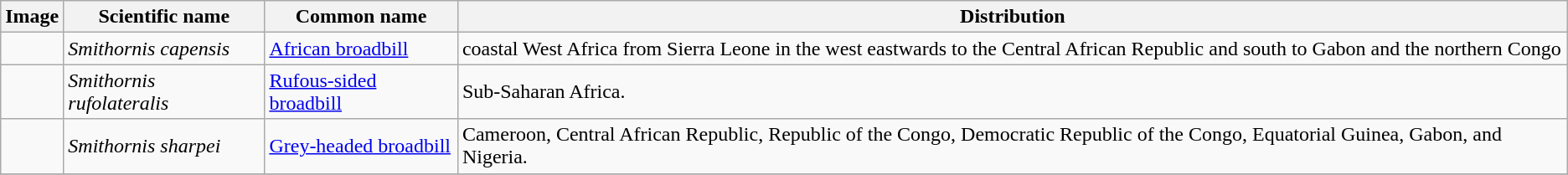<table class="wikitable">
<tr>
<th>Image</th>
<th>Scientific name</th>
<th>Common name</th>
<th>Distribution</th>
</tr>
<tr>
<td></td>
<td><em>Smithornis capensis</em></td>
<td><a href='#'>African broadbill</a></td>
<td>coastal West Africa from Sierra Leone in the west eastwards to the Central African Republic and south to Gabon and the northern Congo</td>
</tr>
<tr>
<td></td>
<td><em>Smithornis rufolateralis</em></td>
<td><a href='#'>Rufous-sided broadbill</a></td>
<td>Sub-Saharan Africa.</td>
</tr>
<tr>
<td></td>
<td><em>Smithornis sharpei</em></td>
<td><a href='#'>Grey-headed broadbill</a></td>
<td>Cameroon, Central African Republic, Republic of the Congo, Democratic Republic of the Congo, Equatorial Guinea, Gabon, and Nigeria.</td>
</tr>
<tr>
</tr>
</table>
